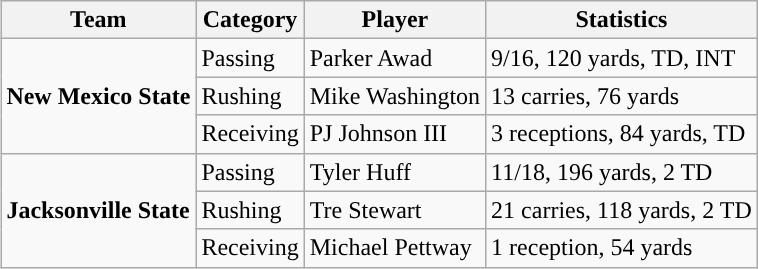<table class="wikitable" style="float: right;">
<tr>
<th>Team</th>
<th>Category</th>
<th>Player</th>
<th>Statistics</th>
</tr>
<tr>
<td rowspan=3><strong>New Mexico State</strong></td>
<td>Passing</td>
<td>Parker Awad</td>
<td>9/16, 120 yards, TD, INT</td>
</tr>
<tr>
<td>Rushing</td>
<td>Mike Washington</td>
<td>13 carries, 76 yards</td>
</tr>
<tr>
<td>Receiving</td>
<td>PJ Johnson III</td>
<td>3 receptions, 84 yards, TD</td>
</tr>
<tr>
<td rowspan=3><strong>Jacksonville State</strong></td>
<td>Passing</td>
<td>Tyler Huff</td>
<td>11/18, 196 yards, 2 TD</td>
</tr>
<tr>
<td>Rushing</td>
<td>Tre Stewart</td>
<td>21 carries, 118 yards, 2 TD</td>
</tr>
<tr>
<td>Receiving</td>
<td>Michael Pettway</td>
<td>1 reception, 54 yards</td>
</tr>
</table>
